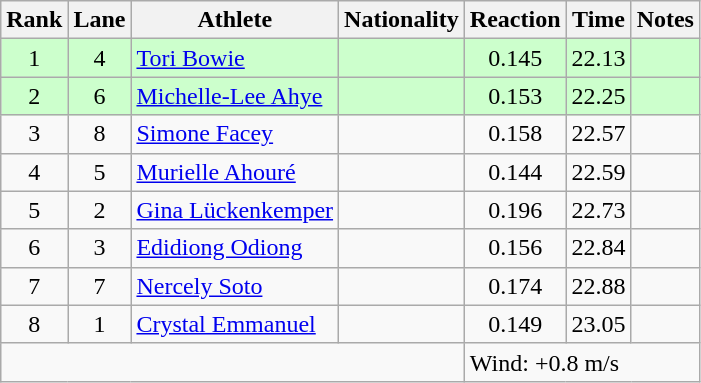<table class="wikitable sortable" style="text-align:center">
<tr>
<th>Rank</th>
<th>Lane</th>
<th>Athlete</th>
<th>Nationality</th>
<th>Reaction</th>
<th>Time</th>
<th>Notes</th>
</tr>
<tr bgcolor=ccffcc>
<td>1</td>
<td>4</td>
<td align=left><a href='#'>Tori Bowie</a></td>
<td align=left></td>
<td>0.145</td>
<td>22.13</td>
<td></td>
</tr>
<tr bgcolor=ccffcc>
<td>2</td>
<td>6</td>
<td align=left><a href='#'>Michelle-Lee Ahye</a></td>
<td align=left></td>
<td>0.153</td>
<td>22.25</td>
<td></td>
</tr>
<tr>
<td>3</td>
<td>8</td>
<td align=left><a href='#'>Simone Facey</a></td>
<td align=left></td>
<td>0.158</td>
<td>22.57</td>
<td></td>
</tr>
<tr>
<td>4</td>
<td>5</td>
<td align=left><a href='#'>Murielle Ahouré</a></td>
<td align=left></td>
<td>0.144</td>
<td>22.59</td>
<td></td>
</tr>
<tr>
<td>5</td>
<td>2</td>
<td align=left><a href='#'>Gina Lückenkemper</a></td>
<td align=left></td>
<td>0.196</td>
<td>22.73</td>
<td></td>
</tr>
<tr>
<td>6</td>
<td>3</td>
<td align=left><a href='#'>Edidiong Odiong</a></td>
<td align=left></td>
<td>0.156</td>
<td>22.84</td>
<td></td>
</tr>
<tr>
<td>7</td>
<td>7</td>
<td align=left><a href='#'>Nercely Soto</a></td>
<td align=left></td>
<td>0.174</td>
<td>22.88</td>
<td></td>
</tr>
<tr>
<td>8</td>
<td>1</td>
<td align=left><a href='#'>Crystal Emmanuel</a></td>
<td align=left></td>
<td>0.149</td>
<td>23.05</td>
<td></td>
</tr>
<tr class="sortbottom">
<td colspan=4></td>
<td colspan="3" style="text-align:left;">Wind: +0.8 m/s</td>
</tr>
</table>
